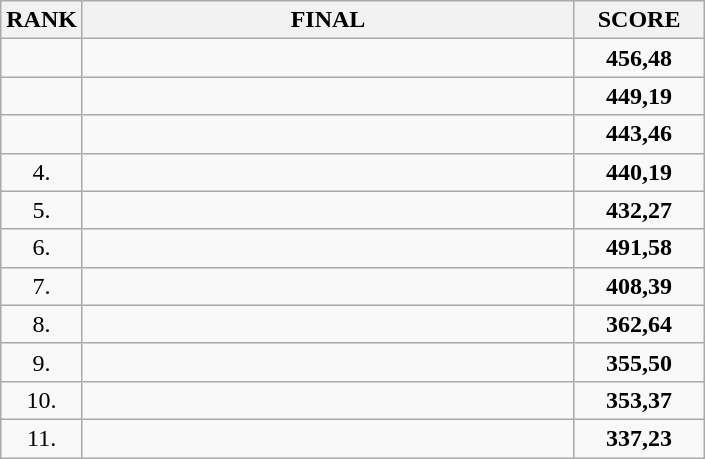<table class="wikitable">
<tr>
<th>RANK</th>
<th style="width: 20em">FINAL</th>
<th style="width: 5em">SCORE</th>
</tr>
<tr>
<td align="center"></td>
<td></td>
<td align="center"><strong>456,48</strong></td>
</tr>
<tr>
<td align="center"></td>
<td></td>
<td align="center"><strong>449,19</strong></td>
</tr>
<tr>
<td align="center"></td>
<td></td>
<td align="center"><strong>443,46</strong></td>
</tr>
<tr>
<td align="center">4.</td>
<td></td>
<td align="center"><strong>440,19</strong></td>
</tr>
<tr>
<td align="center">5.</td>
<td></td>
<td align="center"><strong>432,27</strong></td>
</tr>
<tr>
<td align="center">6.</td>
<td></td>
<td align="center"><strong>491,58</strong></td>
</tr>
<tr>
<td align="center">7.</td>
<td></td>
<td align="center"><strong>408,39</strong></td>
</tr>
<tr>
<td align="center">8.</td>
<td></td>
<td align="center"><strong>362,64</strong></td>
</tr>
<tr>
<td align="center">9.</td>
<td></td>
<td align="center"><strong>355,50</strong></td>
</tr>
<tr>
<td align="center">10.</td>
<td></td>
<td align="center"><strong>353,37</strong></td>
</tr>
<tr>
<td align="center">11.</td>
<td></td>
<td align="center"><strong>337,23</strong></td>
</tr>
</table>
